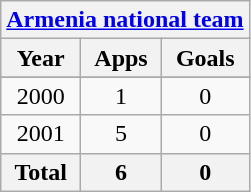<table class="wikitable" style="text-align:center">
<tr>
<th colspan=3><a href='#'>Armenia national team</a></th>
</tr>
<tr>
<th>Year</th>
<th>Apps</th>
<th>Goals</th>
</tr>
<tr>
</tr>
<tr>
<td>2000</td>
<td>1</td>
<td>0</td>
</tr>
<tr>
<td>2001</td>
<td>5</td>
<td>0</td>
</tr>
<tr>
<th>Total</th>
<th>6</th>
<th>0</th>
</tr>
</table>
